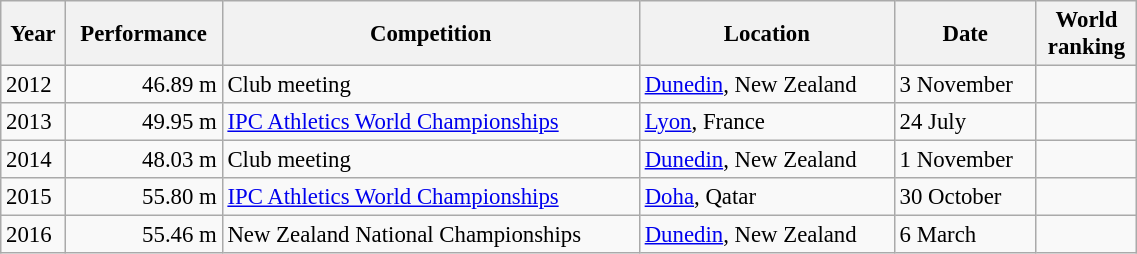<table class="wikitable" style="font-size:95%;" width="60%">
<tr>
<th>Year</th>
<th>Performance</th>
<th>Competition</th>
<th>Location</th>
<th>Date</th>
<th>World<br>ranking</th>
</tr>
<tr>
<td>2012</td>
<td style="text-align:right;">46.89 m</td>
<td>Club meeting</td>
<td><a href='#'>Dunedin</a>, New Zealand</td>
<td>3 November</td>
<td></td>
</tr>
<tr>
<td>2013</td>
<td style="text-align:right;">49.95 m</td>
<td><a href='#'>IPC Athletics World Championships</a></td>
<td><a href='#'>Lyon</a>, France</td>
<td>24 July</td>
<td></td>
</tr>
<tr>
<td>2014</td>
<td style="text-align:right;">48.03 m</td>
<td>Club meeting</td>
<td><a href='#'>Dunedin</a>, New Zealand</td>
<td>1 November</td>
<td></td>
</tr>
<tr>
<td>2015</td>
<td style="text-align:right;">55.80 m</td>
<td><a href='#'>IPC Athletics World Championships</a></td>
<td><a href='#'>Doha</a>, Qatar</td>
<td>30 October</td>
<td></td>
</tr>
<tr>
<td>2016</td>
<td style="text-align:right;">55.46 m</td>
<td>New Zealand National Championships</td>
<td><a href='#'>Dunedin</a>, New Zealand</td>
<td>6 March</td>
<td></td>
</tr>
</table>
